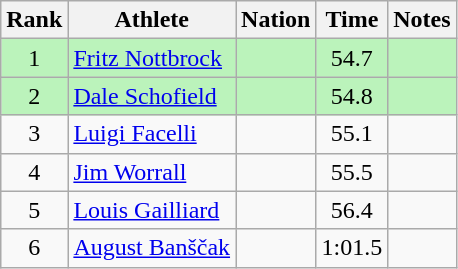<table class="wikitable sortable" style="text-align:center">
<tr>
<th>Rank</th>
<th>Athlete</th>
<th>Nation</th>
<th>Time</th>
<th>Notes</th>
</tr>
<tr bgcolor=bbf3bb>
<td>1</td>
<td align=left><a href='#'>Fritz Nottbrock</a></td>
<td align=left></td>
<td>54.7</td>
<td></td>
</tr>
<tr bgcolor=bbf3bb>
<td>2</td>
<td align=left><a href='#'>Dale Schofield</a></td>
<td align=left></td>
<td>54.8</td>
<td></td>
</tr>
<tr>
<td>3</td>
<td align=left><a href='#'>Luigi Facelli</a></td>
<td align=left></td>
<td>55.1</td>
<td></td>
</tr>
<tr>
<td>4</td>
<td align=left><a href='#'>Jim Worrall</a></td>
<td align=left></td>
<td>55.5</td>
<td></td>
</tr>
<tr>
<td>5</td>
<td align=left><a href='#'>Louis Gailliard</a></td>
<td align=left></td>
<td>56.4</td>
<td></td>
</tr>
<tr>
<td>6</td>
<td align=left><a href='#'>August Banščak</a></td>
<td align=left></td>
<td data-sort-value=61.5>1:01.5</td>
<td></td>
</tr>
</table>
